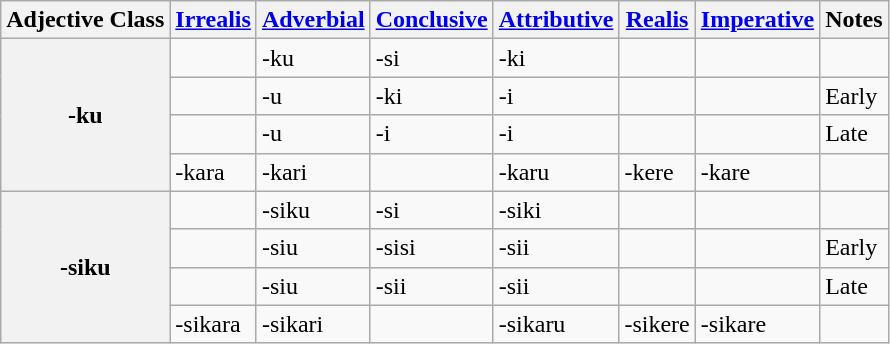<table class="wikitable">
<tr>
<th>Adjective Class</th>
<th><a href='#'>Irrealis</a></th>
<th><a href='#'>Adverbial</a></th>
<th><a href='#'>Conclusive</a></th>
<th><a href='#'>Attributive</a></th>
<th><a href='#'>Realis</a></th>
<th><a href='#'>Imperative</a></th>
<th>Notes</th>
</tr>
<tr>
<th rowspan="4">-ku</th>
<td> </td>
<td>-ku</td>
<td>-si</td>
<td>-ki</td>
<td> </td>
<td> </td>
<td> </td>
</tr>
<tr>
<td> </td>
<td>-u</td>
<td>-ki</td>
<td>-i</td>
<td> </td>
<td> </td>
<td>Early</td>
</tr>
<tr>
<td> </td>
<td>-u</td>
<td>-i</td>
<td>-i</td>
<td> </td>
<td> </td>
<td>Late</td>
</tr>
<tr>
<td>-kara</td>
<td>-kari</td>
<td> </td>
<td>-karu</td>
<td>-kere</td>
<td>-kare</td>
<td> </td>
</tr>
<tr>
<th rowspan="4">-siku</th>
<td> </td>
<td>-siku</td>
<td>-si</td>
<td>-siki</td>
<td> </td>
<td> </td>
<td> </td>
</tr>
<tr>
<td> </td>
<td>-siu</td>
<td>-sisi</td>
<td>-sii</td>
<td> </td>
<td> </td>
<td>Early</td>
</tr>
<tr>
<td> </td>
<td>-siu</td>
<td>-sii</td>
<td>-sii</td>
<td> </td>
<td> </td>
<td>Late</td>
</tr>
<tr>
<td>-sikara</td>
<td>-sikari</td>
<td> </td>
<td>-sikaru</td>
<td>-sikere</td>
<td>-sikare</td>
<td> </td>
</tr>
</table>
